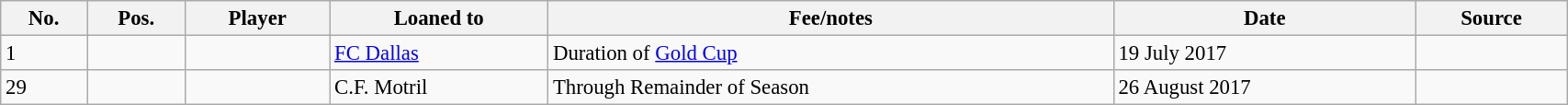<table class="wikitable sortable" style="width:90%; text-align:center; font-size:95%; text-align:left;">
<tr>
<th><strong>No.</strong></th>
<th><strong>Pos.</strong></th>
<th><strong>Player</strong></th>
<th><strong>Loaned to</strong></th>
<th><strong>Fee/notes</strong></th>
<th><strong>Date</strong></th>
<th><strong>Source</strong></th>
</tr>
<tr>
<td>1</td>
<td align=center></td>
<td></td>
<td> <a href='#'>FC Dallas</a></td>
<td>Duration of <a href='#'>Gold Cup</a></td>
<td>19 July 2017</td>
<td></td>
</tr>
<tr>
<td>29</td>
<td align=center></td>
<td></td>
<td> C.F. Motril</td>
<td>Through Remainder of Season</td>
<td>26 August 2017</td>
<td></td>
</tr>
</table>
